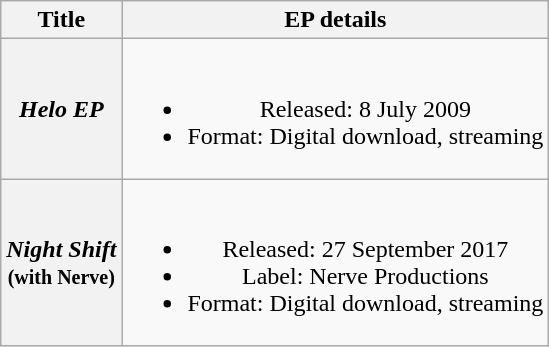<table class="wikitable plainrowheaders" style="text-align:center">
<tr>
<th>Title</th>
<th>EP details</th>
</tr>
<tr>
<th scope="row"><em>Helo EP</em></th>
<td><br><ul><li>Released: 8 July 2009</li><li>Format: Digital download, streaming</li></ul></td>
</tr>
<tr>
<th scope="row"><em>Night Shift</em> <br><small>(with Nerve)</small></th>
<td><br><ul><li>Released: 27 September 2017</li><li>Label: Nerve Productions</li><li>Format: Digital download, streaming</li></ul></td>
</tr>
</table>
